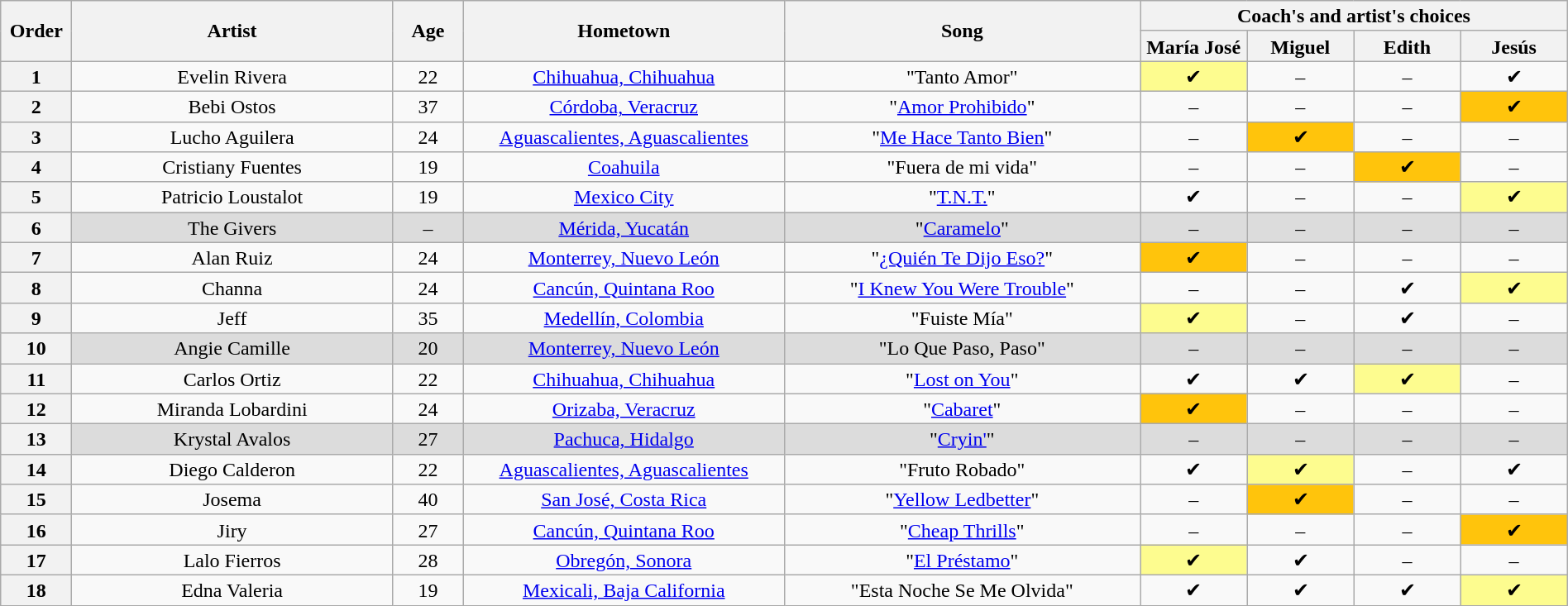<table class="wikitable" style="text-align:center; line-height:17px; width:100%">
<tr>
<th scope="col" rowspan="2" style="width:04%">Order</th>
<th scope="col" rowspan="2" style="width:18%">Artist</th>
<th scope="col" rowspan="2" style="width:04%">Age</th>
<th scope="col" rowspan="2" style="width:18%">Hometown</th>
<th scope="col" rowspan="2" style="width:20%">Song</th>
<th scope="col" colspan="4" style="width:24%">Coach's and artist's choices</th>
</tr>
<tr>
<th style="width:06%">María José</th>
<th style="width:06%">Miguel</th>
<th style="width:06%">Edith</th>
<th style="width:06%">Jesús</th>
</tr>
<tr>
<th>1</th>
<td>Evelin Rivera</td>
<td>22</td>
<td><a href='#'>Chihuahua, Chihuahua</a></td>
<td>"Tanto Amor"</td>
<td style="background:#fdfc8f">✔</td>
<td>–</td>
<td>–</td>
<td>✔</td>
</tr>
<tr>
<th>2</th>
<td>Bebi Ostos</td>
<td>37</td>
<td><a href='#'>Córdoba, Veracruz</a></td>
<td>"<a href='#'>Amor Prohibido</a>"</td>
<td>–</td>
<td>–</td>
<td>–</td>
<td style="background:#ffc40c">✔</td>
</tr>
<tr>
<th>3</th>
<td>Lucho Aguilera</td>
<td>24</td>
<td><a href='#'>Aguascalientes, Aguascalientes</a></td>
<td>"<a href='#'>Me Hace Tanto Bien</a>"</td>
<td>–</td>
<td style="background:#ffc40c">✔</td>
<td>–</td>
<td>–</td>
</tr>
<tr>
<th>4</th>
<td>Cristiany Fuentes</td>
<td>19</td>
<td><a href='#'> Coahuila</a></td>
<td>"Fuera de mi vida"</td>
<td>–</td>
<td>–</td>
<td style="background:#ffc40c">✔</td>
<td>–</td>
</tr>
<tr>
<th>5</th>
<td>Patricio Loustalot</td>
<td>19</td>
<td><a href='#'>Mexico City</a></td>
<td>"<a href='#'>T.N.T.</a>"</td>
<td>✔</td>
<td>–</td>
<td>–</td>
<td style="background:#fdfc8f">✔</td>
</tr>
<tr style="background:#dcdcdc">
<th>6</th>
<td>The Givers</td>
<td>–</td>
<td><a href='#'>Mérida, Yucatán</a></td>
<td>"<a href='#'>Caramelo</a>"</td>
<td>–</td>
<td>–</td>
<td>–</td>
<td>–</td>
</tr>
<tr>
<th>7</th>
<td>Alan Ruiz</td>
<td>24</td>
<td><a href='#'>Monterrey, Nuevo León</a></td>
<td>"<a href='#'>¿Quién Te Dijo Eso?</a>"</td>
<td style="background:#ffc40c">✔</td>
<td>–</td>
<td>–</td>
<td>–</td>
</tr>
<tr>
<th>8</th>
<td>Channa</td>
<td>24</td>
<td><a href='#'>Cancún, Quintana Roo</a></td>
<td>"<a href='#'>I Knew You Were Trouble</a>"</td>
<td>–</td>
<td>–</td>
<td>✔</td>
<td style="background:#fdfc8f">✔</td>
</tr>
<tr>
<th>9</th>
<td>Jeff</td>
<td>35</td>
<td><a href='#'>Medellín, Colombia</a></td>
<td>"Fuiste Mía"</td>
<td style="background:#fdfc8f">✔</td>
<td>–</td>
<td>✔</td>
<td>–</td>
</tr>
<tr style="background:#dcdcdc">
<th>10</th>
<td>Angie Camille</td>
<td>20</td>
<td><a href='#'>Monterrey, Nuevo León</a></td>
<td>"Lo Que Paso, Paso"</td>
<td>–</td>
<td>–</td>
<td>–</td>
<td>–</td>
</tr>
<tr>
<th>11</th>
<td>Carlos Ortiz</td>
<td>22</td>
<td><a href='#'>Chihuahua, Chihuahua</a></td>
<td>"<a href='#'>Lost on You</a>"</td>
<td>✔</td>
<td>✔</td>
<td style="background:#fdfc8f">✔</td>
<td>–</td>
</tr>
<tr>
<th>12</th>
<td>Miranda Lobardini</td>
<td>24</td>
<td><a href='#'>Orizaba, Veracruz</a></td>
<td>"<a href='#'>Cabaret</a>"</td>
<td style="background:#ffc40c">✔</td>
<td>–</td>
<td>–</td>
<td>–</td>
</tr>
<tr style="background:#dcdcdc">
<th>13</th>
<td>Krystal Avalos</td>
<td>27</td>
<td><a href='#'>Pachuca, Hidalgo</a></td>
<td>"<a href='#'>Cryin'</a>"</td>
<td>–</td>
<td>–</td>
<td>–</td>
<td>–</td>
</tr>
<tr>
<th>14</th>
<td>Diego Calderon</td>
<td>22</td>
<td><a href='#'>Aguascalientes, Aguascalientes</a></td>
<td>"Fruto Robado"</td>
<td>✔</td>
<td style="background:#fdfc8f">✔</td>
<td>–</td>
<td>✔</td>
</tr>
<tr>
<th>15</th>
<td>Josema</td>
<td>40</td>
<td><a href='#'>San José, Costa Rica</a></td>
<td>"<a href='#'>Yellow Ledbetter</a>"</td>
<td>–</td>
<td style="background:#ffc40c">✔</td>
<td>–</td>
<td>–</td>
</tr>
<tr>
<th>16</th>
<td>Jiry</td>
<td>27</td>
<td><a href='#'>Cancún, Quintana Roo</a></td>
<td>"<a href='#'>Cheap Thrills</a>"</td>
<td>–</td>
<td>–</td>
<td>–</td>
<td style="background:#ffc40c">✔</td>
</tr>
<tr>
<th>17</th>
<td>Lalo Fierros</td>
<td>28</td>
<td><a href='#'>Obregón, Sonora</a></td>
<td>"<a href='#'>El Préstamo</a>"</td>
<td style="background:#fdfc8f">✔</td>
<td>✔</td>
<td>–</td>
<td>–</td>
</tr>
<tr>
<th>18</th>
<td>Edna Valeria</td>
<td>19</td>
<td><a href='#'>Mexicali, Baja California</a></td>
<td>"Esta Noche Se Me Olvida"</td>
<td>✔</td>
<td>✔</td>
<td>✔</td>
<td style="background:#fdfc8f">✔</td>
</tr>
</table>
